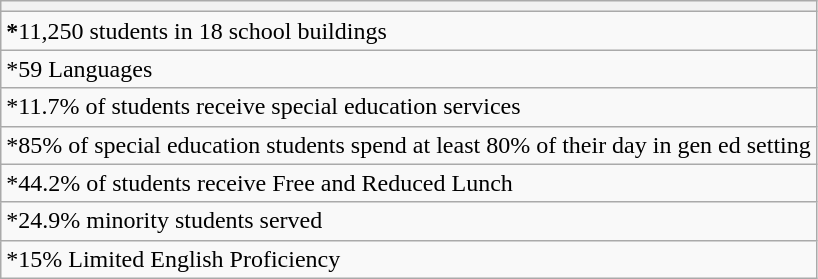<table class="wikitable">
<tr>
<th></th>
</tr>
<tr>
<td><strong>*</strong>11,250 students in 18 school buildings</td>
</tr>
<tr>
<td>*59 Languages</td>
</tr>
<tr>
<td>*11.7% of students receive special education services</td>
</tr>
<tr>
<td>*85% of special education students spend at least 80% of their day in gen ed setting</td>
</tr>
<tr>
<td>*44.2% of students receive Free and Reduced Lunch</td>
</tr>
<tr>
<td>*24.9% minority students served</td>
</tr>
<tr>
<td>*15% Limited English Proficiency</td>
</tr>
</table>
